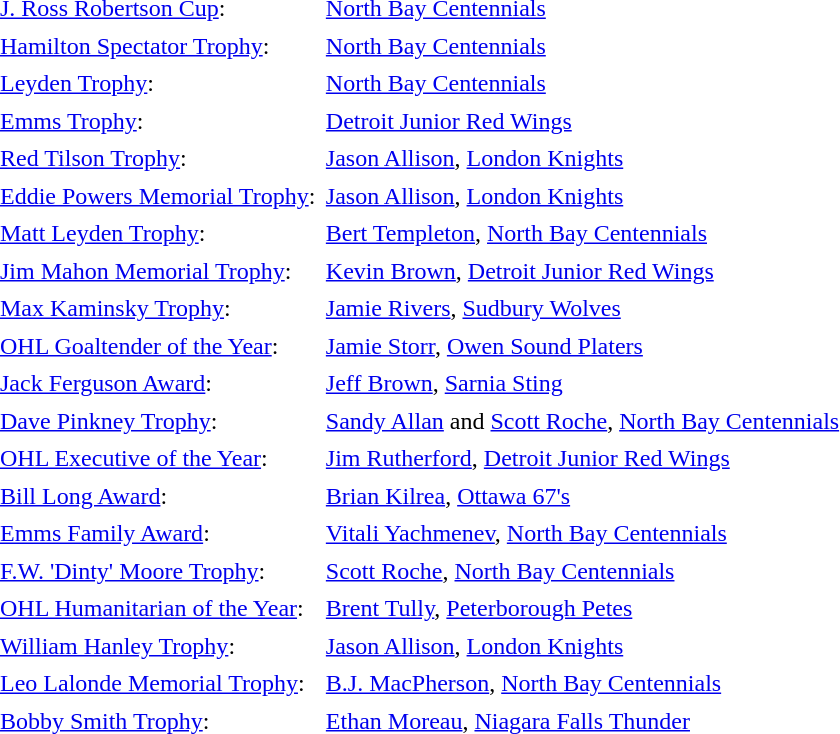<table cellpadding="3" cellspacing="1">
<tr>
<td><a href='#'>J. Ross Robertson Cup</a>:</td>
<td><a href='#'>North Bay Centennials</a></td>
</tr>
<tr>
<td><a href='#'>Hamilton Spectator Trophy</a>:</td>
<td><a href='#'>North Bay Centennials</a></td>
</tr>
<tr>
<td><a href='#'>Leyden Trophy</a>:</td>
<td><a href='#'>North Bay Centennials</a></td>
</tr>
<tr>
<td><a href='#'>Emms Trophy</a>:</td>
<td><a href='#'>Detroit Junior Red Wings</a></td>
</tr>
<tr>
<td><a href='#'>Red Tilson Trophy</a>:</td>
<td><a href='#'>Jason Allison</a>, <a href='#'>London Knights</a></td>
</tr>
<tr>
<td><a href='#'>Eddie Powers Memorial Trophy</a>:</td>
<td><a href='#'>Jason Allison</a>, <a href='#'>London Knights</a></td>
</tr>
<tr>
<td><a href='#'>Matt Leyden Trophy</a>:</td>
<td><a href='#'>Bert Templeton</a>, <a href='#'>North Bay Centennials</a></td>
</tr>
<tr>
<td><a href='#'>Jim Mahon Memorial Trophy</a>:</td>
<td><a href='#'>Kevin Brown</a>, <a href='#'>Detroit Junior Red Wings</a></td>
</tr>
<tr>
<td><a href='#'>Max Kaminsky Trophy</a>:</td>
<td><a href='#'>Jamie Rivers</a>, <a href='#'>Sudbury Wolves</a></td>
</tr>
<tr>
<td><a href='#'>OHL Goaltender of the Year</a>:</td>
<td><a href='#'>Jamie Storr</a>, <a href='#'>Owen Sound Platers</a></td>
</tr>
<tr>
<td><a href='#'>Jack Ferguson Award</a>:</td>
<td><a href='#'>Jeff Brown</a>, <a href='#'>Sarnia Sting</a></td>
</tr>
<tr>
<td><a href='#'>Dave Pinkney Trophy</a>:</td>
<td><a href='#'>Sandy Allan</a> and <a href='#'>Scott Roche</a>, <a href='#'>North Bay Centennials</a></td>
</tr>
<tr>
<td><a href='#'>OHL Executive of the Year</a>:</td>
<td><a href='#'>Jim Rutherford</a>, <a href='#'>Detroit Junior Red Wings</a></td>
</tr>
<tr>
<td><a href='#'>Bill Long Award</a>:</td>
<td><a href='#'>Brian Kilrea</a>, <a href='#'>Ottawa 67's</a></td>
</tr>
<tr>
<td><a href='#'>Emms Family Award</a>:</td>
<td><a href='#'>Vitali Yachmenev</a>, <a href='#'>North Bay Centennials</a></td>
</tr>
<tr>
<td><a href='#'>F.W. 'Dinty' Moore Trophy</a>:</td>
<td><a href='#'>Scott Roche</a>, <a href='#'>North Bay Centennials</a></td>
</tr>
<tr>
<td><a href='#'>OHL Humanitarian of the Year</a>:</td>
<td><a href='#'>Brent Tully</a>, <a href='#'>Peterborough Petes</a></td>
</tr>
<tr>
<td><a href='#'>William Hanley Trophy</a>:</td>
<td><a href='#'>Jason Allison</a>, <a href='#'>London Knights</a></td>
</tr>
<tr>
<td><a href='#'>Leo Lalonde Memorial Trophy</a>:</td>
<td><a href='#'>B.J. MacPherson</a>, <a href='#'>North Bay Centennials</a></td>
</tr>
<tr>
<td><a href='#'>Bobby Smith Trophy</a>:</td>
<td><a href='#'>Ethan Moreau</a>, <a href='#'>Niagara Falls Thunder</a></td>
</tr>
</table>
